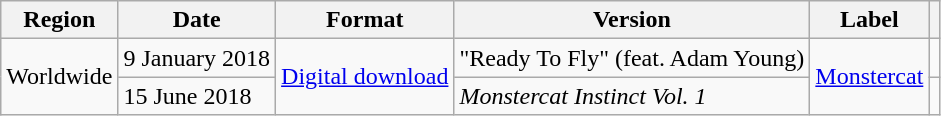<table class="wikitable plainrowheaders">
<tr>
<th>Region</th>
<th>Date</th>
<th>Format</th>
<th>Version</th>
<th>Label</th>
<th></th>
</tr>
<tr>
<td rowspan="2" scope="row">Worldwide</td>
<td>9 January 2018</td>
<td rowspan="2"><a href='#'>Digital download</a></td>
<td>"Ready To Fly" (feat. Adam Young)</td>
<td rowspan="2"><a href='#'>Monstercat</a></td>
<td></td>
</tr>
<tr>
<td>15 June 2018</td>
<td><em>Monstercat Instinct Vol. 1</em></td>
<td></td>
</tr>
</table>
